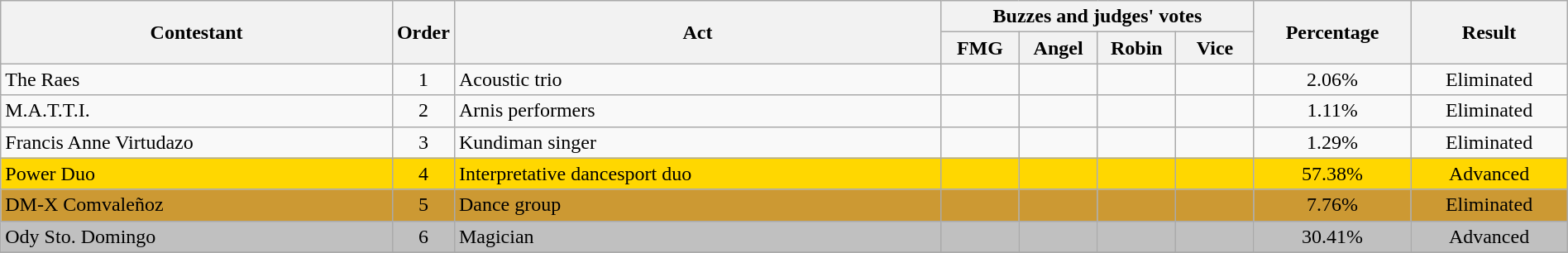<table class="wikitable" style="text-align:center; width:100%;">
<tr>
<th rowspan="2" style="width:25%;">Contestant</th>
<th rowspan="2" style="width:03%;">Order</th>
<th rowspan="2">Act</th>
<th colspan="4" style="width:20%;">Buzzes and judges' votes</th>
<th rowspan="2" style="width:10%;">Percentage</th>
<th rowspan="2" style="width:10%;">Result</th>
</tr>
<tr>
<th style="width:05%;">FMG</th>
<th style="width:05%;">Angel</th>
<th style="width:05%;">Robin</th>
<th style="width:05%;">Vice</th>
</tr>
<tr>
<td scope="row" align="left">The Raes</td>
<td>1</td>
<td align="left">Acoustic trio</td>
<td></td>
<td></td>
<td></td>
<td></td>
<td>2.06%</td>
<td>Eliminated</td>
</tr>
<tr>
<td scope="row" align="left">M.A.T.T.I.</td>
<td>2</td>
<td align="left">Arnis performers</td>
<td></td>
<td></td>
<td></td>
<td></td>
<td>1.11%</td>
<td>Eliminated</td>
</tr>
<tr>
<td scope="row" align="left">Francis Anne Virtudazo</td>
<td>3</td>
<td align="left">Kundiman singer</td>
<td></td>
<td></td>
<td></td>
<td></td>
<td>1.29%</td>
<td>Eliminated</td>
</tr>
<tr bgcolor=gold>
<td scope="row" align="left">Power Duo </td>
<td>4</td>
<td align="left">Interpretative dancesport duo</td>
<td></td>
<td></td>
<td></td>
<td></td>
<td>57.38%</td>
<td>Advanced</td>
</tr>
<tr bgcolor=#CC9933>
<td scope="row" align="left">DM-X Comvaleñoz</td>
<td>5</td>
<td align="left">Dance group</td>
<td></td>
<td></td>
<td></td>
<td></td>
<td>7.76%</td>
<td>Eliminated</td>
</tr>
<tr bgcolor=silver>
<td scope="row" align="left">Ody Sto. Domingo</td>
<td>6</td>
<td align="left">Magician</td>
<td></td>
<td></td>
<td></td>
<td></td>
<td>30.41%</td>
<td>Advanced</td>
</tr>
<tr>
</tr>
</table>
